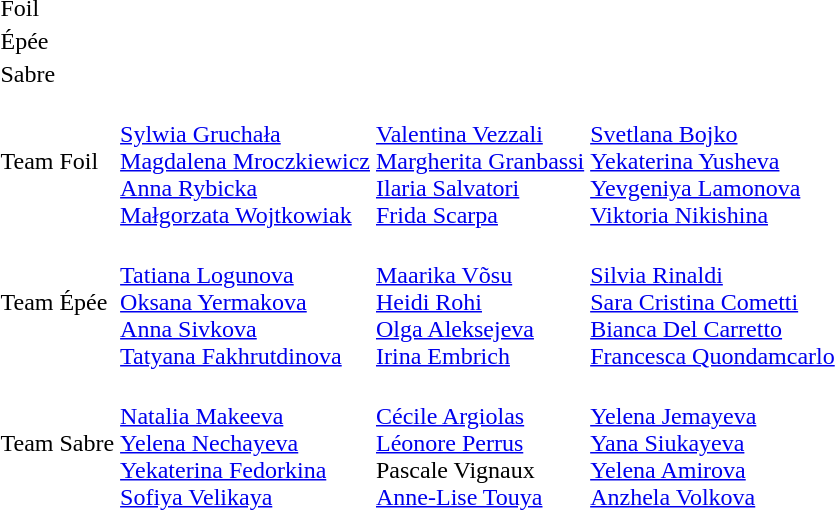<table>
<tr>
<td>Foil</td>
<td></td>
<td></td>
<td><br></td>
</tr>
<tr>
<td>Épée</td>
<td></td>
<td></td>
<td><br></td>
</tr>
<tr>
<td>Sabre</td>
<td></td>
<td></td>
<td><br></td>
</tr>
<tr>
<td>Team Foil</td>
<td><br><a href='#'>Sylwia Gruchała</a><br><a href='#'>Magdalena Mroczkiewicz</a><br><a href='#'>Anna Rybicka</a><br><a href='#'>Małgorzata Wojtkowiak</a></td>
<td><br><a href='#'>Valentina Vezzali</a><br><a href='#'>Margherita Granbassi</a><br><a href='#'>Ilaria Salvatori</a><br><a href='#'>Frida Scarpa</a></td>
<td><br><a href='#'>Svetlana Bojko</a><br><a href='#'>Yekaterina Yusheva</a><br><a href='#'>Yevgeniya Lamonova</a><br><a href='#'>Viktoria Nikishina</a></td>
</tr>
<tr>
<td>Team Épée</td>
<td><br><a href='#'>Tatiana Logunova</a><br><a href='#'>Oksana Yermakova</a><br><a href='#'>Anna Sivkova</a><br><a href='#'>Tatyana Fakhrutdinova</a></td>
<td><br><a href='#'>Maarika Võsu</a><br><a href='#'>Heidi Rohi</a><br><a href='#'>Olga Aleksejeva</a><br><a href='#'>Irina Embrich</a></td>
<td><br><a href='#'>Silvia Rinaldi</a><br><a href='#'>Sara Cristina Cometti</a><br><a href='#'>Bianca Del Carretto</a><br><a href='#'>Francesca Quondamcarlo</a></td>
</tr>
<tr>
<td>Team Sabre</td>
<td><br><a href='#'>Natalia Makeeva</a><br><a href='#'>Yelena Nechayeva</a><br><a href='#'>Yekaterina Fedorkina</a><br><a href='#'>Sofiya Velikaya</a></td>
<td><br><a href='#'>Cécile Argiolas</a><br><a href='#'>Léonore Perrus</a><br>Pascale Vignaux<br><a href='#'>Anne-Lise Touya</a></td>
<td><br><a href='#'>Yelena Jemayeva</a><br><a href='#'>Yana Siukayeva</a><br><a href='#'>Yelena Amirova</a><br><a href='#'>Anzhela Volkova</a></td>
</tr>
</table>
